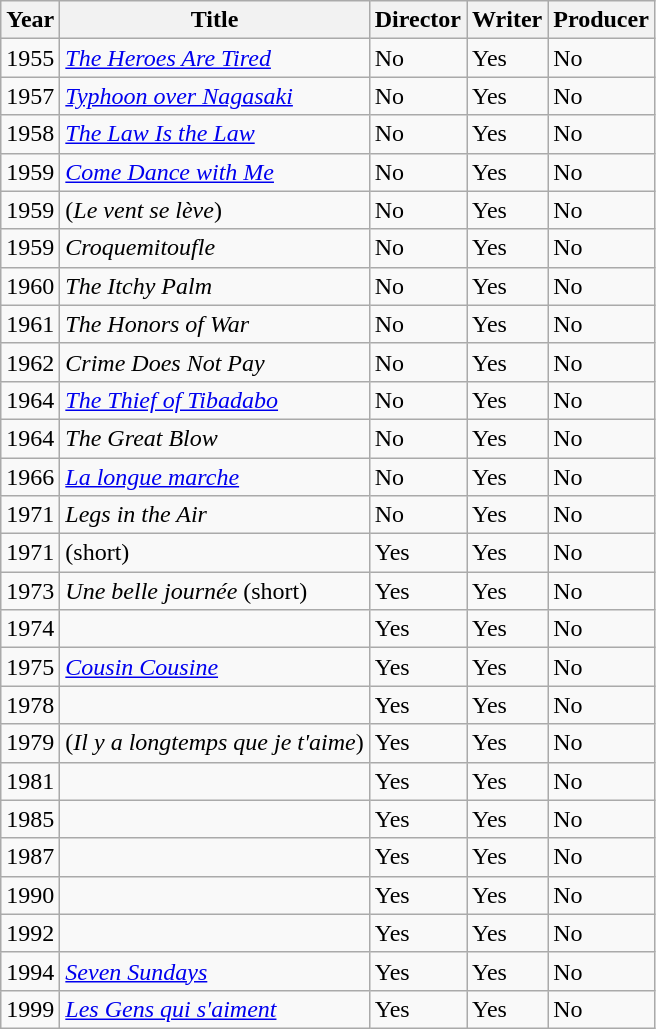<table class="wikitable sortable">
<tr>
<th>Year</th>
<th>Title</th>
<th>Director</th>
<th>Writer</th>
<th>Producer</th>
</tr>
<tr>
<td>1955</td>
<td><em><a href='#'>The Heroes Are Tired</a></em></td>
<td>No</td>
<td>Yes</td>
<td>No</td>
</tr>
<tr>
<td>1957</td>
<td><em><a href='#'>Typhoon over Nagasaki</a></em></td>
<td>No</td>
<td>Yes</td>
<td>No</td>
</tr>
<tr>
<td>1958</td>
<td><em><a href='#'>The Law Is the Law</a></em></td>
<td>No</td>
<td>Yes</td>
<td>No</td>
</tr>
<tr>
<td>1959</td>
<td><em><a href='#'>Come Dance with Me</a></em></td>
<td>No</td>
<td>Yes</td>
<td>No</td>
</tr>
<tr>
<td>1959</td>
<td><em></em> (<em>Le vent se lève</em>)</td>
<td>No</td>
<td>Yes</td>
<td>No</td>
</tr>
<tr>
<td>1959</td>
<td><em>Croquemitoufle</em></td>
<td>No</td>
<td>Yes</td>
<td>No</td>
</tr>
<tr>
<td>1960</td>
<td><em>The Itchy Palm</em></td>
<td>No</td>
<td>Yes</td>
<td>No</td>
</tr>
<tr>
<td>1961</td>
<td><em>The Honors of War</em></td>
<td>No</td>
<td>Yes</td>
<td>No</td>
</tr>
<tr>
<td>1962</td>
<td><em>Crime Does Not Pay</em></td>
<td>No</td>
<td>Yes</td>
<td>No</td>
</tr>
<tr>
<td>1964</td>
<td><em><a href='#'>The Thief of Tibadabo</a></em></td>
<td>No</td>
<td>Yes</td>
<td>No</td>
</tr>
<tr>
<td>1964</td>
<td><em>The Great Blow</em></td>
<td>No</td>
<td>Yes</td>
<td>No</td>
</tr>
<tr>
<td>1966</td>
<td><em><a href='#'>La longue marche</a></em></td>
<td>No</td>
<td>Yes</td>
<td>No</td>
</tr>
<tr>
<td>1971</td>
<td><em>Legs in the Air</em></td>
<td>No</td>
<td>Yes</td>
<td>No</td>
</tr>
<tr>
<td>1971</td>
<td><em></em> (short)</td>
<td>Yes</td>
<td>Yes</td>
<td>No</td>
</tr>
<tr>
<td>1973</td>
<td><em>Une belle journée</em> (short)</td>
<td>Yes</td>
<td>Yes</td>
<td>No</td>
</tr>
<tr>
<td>1974</td>
<td><em></em></td>
<td>Yes</td>
<td>Yes</td>
<td>No</td>
</tr>
<tr>
<td>1975</td>
<td><em><a href='#'>Cousin Cousine</a></em></td>
<td>Yes</td>
<td>Yes</td>
<td>No</td>
</tr>
<tr>
<td>1978</td>
<td><em></em></td>
<td>Yes</td>
<td>Yes</td>
<td>No</td>
</tr>
<tr>
<td>1979</td>
<td><em></em> (<em>Il y a longtemps que je t'aime</em>)</td>
<td>Yes</td>
<td>Yes</td>
<td>No</td>
</tr>
<tr>
<td>1981</td>
<td><em></em></td>
<td>Yes</td>
<td>Yes</td>
<td>No</td>
</tr>
<tr>
<td>1985</td>
<td><em></em></td>
<td>Yes</td>
<td>Yes</td>
<td>No</td>
</tr>
<tr>
<td>1987</td>
<td><em></em></td>
<td>Yes</td>
<td>Yes</td>
<td>No</td>
</tr>
<tr>
<td>1990</td>
<td><em></em></td>
<td>Yes</td>
<td>Yes</td>
<td>No</td>
</tr>
<tr>
<td>1992</td>
<td><em></em></td>
<td>Yes</td>
<td>Yes</td>
<td>No</td>
</tr>
<tr>
<td>1994</td>
<td><em><a href='#'>Seven Sundays</a></em></td>
<td>Yes</td>
<td>Yes</td>
<td>No</td>
</tr>
<tr>
<td>1999</td>
<td><em><a href='#'>Les Gens qui s'aiment</a></em></td>
<td>Yes</td>
<td>Yes</td>
<td>No</td>
</tr>
</table>
